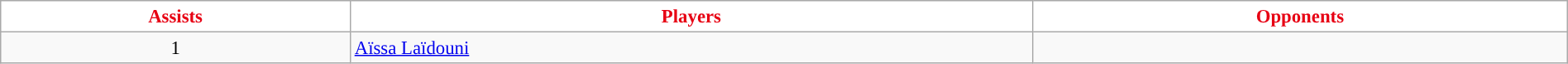<table class="wikitable" style="font-size:95%; width:100%">
<tr>
<th scope="col" style="background:#FFFFFF; color:#E70013; ">Assists</th>
<th scope="col" style="background:#FFFFFF; color:#E70013; ">Players</th>
<th scope="col" style="background:#FFFFFF; color:#E70013; ">Opponents</th>
</tr>
<tr>
<td align=center>1</td>
<td><a href='#'>Aïssa Laïdouni</a></td>
<td></td>
</tr>
</table>
